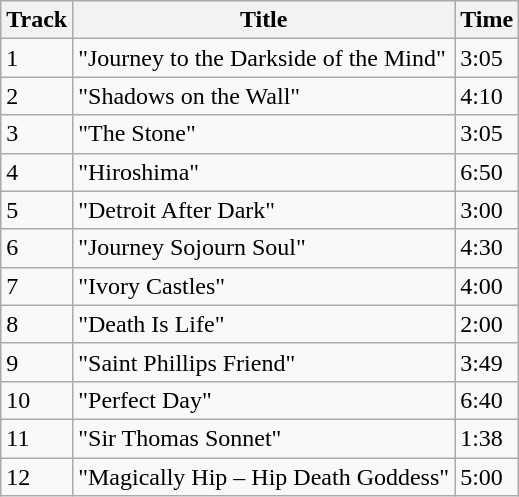<table class="wikitable unsortable">
<tr>
<th>Track</th>
<th>Title</th>
<th>Time</th>
</tr>
<tr>
<td>1</td>
<td>"Journey to the Darkside of the Mind"</td>
<td>3:05</td>
</tr>
<tr>
<td>2</td>
<td>"Shadows on the Wall"</td>
<td>4:10</td>
</tr>
<tr>
<td>3</td>
<td>"The Stone"</td>
<td>3:05</td>
</tr>
<tr>
<td>4</td>
<td>"Hiroshima"</td>
<td>6:50</td>
</tr>
<tr>
<td>5</td>
<td>"Detroit After Dark"</td>
<td>3:00</td>
</tr>
<tr>
<td>6</td>
<td>"Journey Sojourn Soul"</td>
<td>4:30</td>
</tr>
<tr>
<td>7</td>
<td>"Ivory Castles"</td>
<td>4:00</td>
</tr>
<tr>
<td>8</td>
<td>"Death Is Life"</td>
<td>2:00</td>
</tr>
<tr>
<td>9</td>
<td>"Saint Phillips Friend"</td>
<td>3:49</td>
</tr>
<tr>
<td>10</td>
<td>"Perfect Day"</td>
<td>6:40</td>
</tr>
<tr>
<td>11</td>
<td>"Sir Thomas Sonnet"</td>
<td>1:38</td>
</tr>
<tr>
<td>12</td>
<td>"Magically Hip – Hip Death Goddess"</td>
<td>5:00</td>
</tr>
</table>
